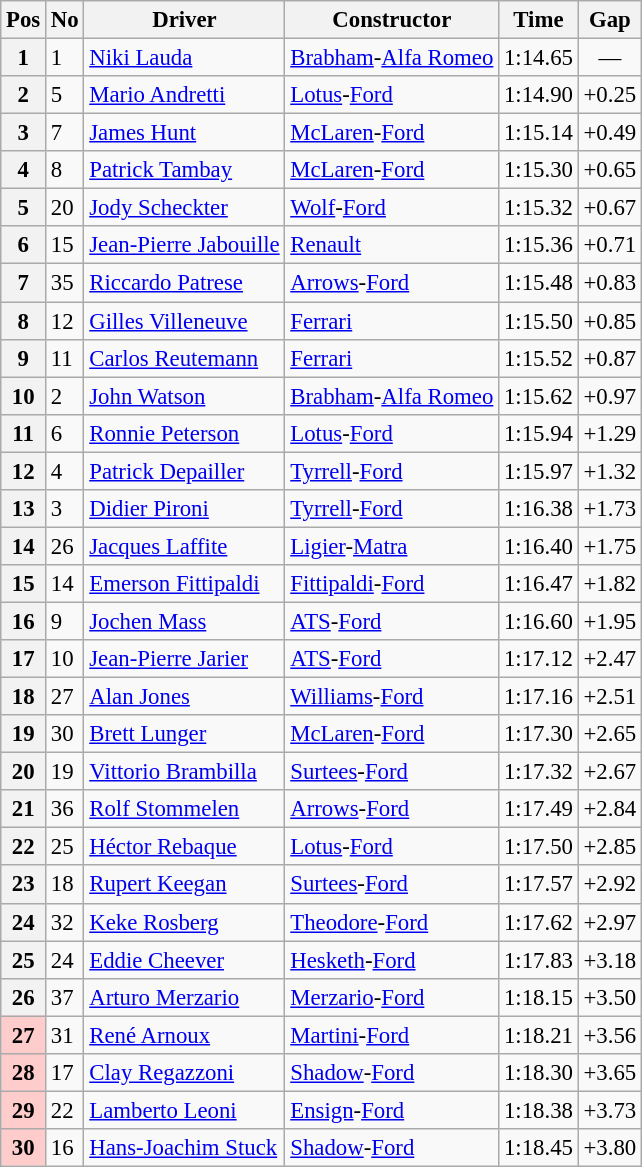<table class="wikitable sortable" style="font-size: 95%;">
<tr>
<th>Pos</th>
<th>No</th>
<th>Driver</th>
<th>Constructor</th>
<th>Time</th>
<th>Gap</th>
</tr>
<tr>
<th>1</th>
<td>1</td>
<td> <a href='#'>Niki Lauda</a></td>
<td><a href='#'>Brabham</a>-<a href='#'>Alfa Romeo</a></td>
<td>1:14.65</td>
<td align="center">—</td>
</tr>
<tr>
<th>2</th>
<td>5</td>
<td> <a href='#'>Mario Andretti</a></td>
<td><a href='#'>Lotus</a>-<a href='#'>Ford</a></td>
<td>1:14.90</td>
<td>+0.25</td>
</tr>
<tr>
<th>3</th>
<td>7</td>
<td> <a href='#'>James Hunt</a></td>
<td><a href='#'>McLaren</a>-<a href='#'>Ford</a></td>
<td>1:15.14</td>
<td>+0.49</td>
</tr>
<tr>
<th>4</th>
<td>8</td>
<td> <a href='#'>Patrick Tambay</a></td>
<td><a href='#'>McLaren</a>-<a href='#'>Ford</a></td>
<td>1:15.30</td>
<td>+0.65</td>
</tr>
<tr>
<th>5</th>
<td>20</td>
<td> <a href='#'>Jody Scheckter</a></td>
<td><a href='#'>Wolf</a>-<a href='#'>Ford</a></td>
<td>1:15.32</td>
<td>+0.67</td>
</tr>
<tr>
<th>6</th>
<td>15</td>
<td> <a href='#'>Jean-Pierre Jabouille</a></td>
<td><a href='#'>Renault</a></td>
<td>1:15.36</td>
<td>+0.71</td>
</tr>
<tr>
<th>7</th>
<td>35</td>
<td> <a href='#'>Riccardo Patrese</a></td>
<td><a href='#'>Arrows</a>-<a href='#'>Ford</a></td>
<td>1:15.48</td>
<td>+0.83</td>
</tr>
<tr>
<th>8</th>
<td>12</td>
<td> <a href='#'>Gilles Villeneuve</a></td>
<td><a href='#'>Ferrari</a></td>
<td>1:15.50</td>
<td>+0.85</td>
</tr>
<tr>
<th>9</th>
<td>11</td>
<td> <a href='#'>Carlos Reutemann</a></td>
<td><a href='#'>Ferrari</a></td>
<td>1:15.52</td>
<td>+0.87</td>
</tr>
<tr>
<th>10</th>
<td>2</td>
<td> <a href='#'>John Watson</a></td>
<td><a href='#'>Brabham</a>-<a href='#'>Alfa Romeo</a></td>
<td>1:15.62</td>
<td>+0.97</td>
</tr>
<tr>
<th>11</th>
<td>6</td>
<td> <a href='#'>Ronnie Peterson</a></td>
<td><a href='#'>Lotus</a>-<a href='#'>Ford</a></td>
<td>1:15.94</td>
<td>+1.29</td>
</tr>
<tr>
<th>12</th>
<td>4</td>
<td> <a href='#'>Patrick Depailler</a></td>
<td><a href='#'>Tyrrell</a>-<a href='#'>Ford</a></td>
<td>1:15.97</td>
<td>+1.32</td>
</tr>
<tr>
<th>13</th>
<td>3</td>
<td> <a href='#'>Didier Pironi</a></td>
<td><a href='#'>Tyrrell</a>-<a href='#'>Ford</a></td>
<td>1:16.38</td>
<td>+1.73</td>
</tr>
<tr>
<th>14</th>
<td>26</td>
<td> <a href='#'>Jacques Laffite</a></td>
<td><a href='#'>Ligier</a>-<a href='#'>Matra</a></td>
<td>1:16.40</td>
<td>+1.75</td>
</tr>
<tr>
<th>15</th>
<td>14</td>
<td> <a href='#'>Emerson Fittipaldi</a></td>
<td><a href='#'>Fittipaldi</a>-<a href='#'>Ford</a></td>
<td>1:16.47</td>
<td>+1.82</td>
</tr>
<tr>
<th>16</th>
<td>9</td>
<td> <a href='#'>Jochen Mass</a></td>
<td><a href='#'>ATS</a>-<a href='#'>Ford</a></td>
<td>1:16.60</td>
<td>+1.95</td>
</tr>
<tr>
<th>17</th>
<td>10</td>
<td> <a href='#'>Jean-Pierre Jarier</a></td>
<td><a href='#'>ATS</a>-<a href='#'>Ford</a></td>
<td>1:17.12</td>
<td>+2.47</td>
</tr>
<tr>
<th>18</th>
<td>27</td>
<td> <a href='#'>Alan Jones</a></td>
<td><a href='#'>Williams</a>-<a href='#'>Ford</a></td>
<td>1:17.16</td>
<td>+2.51</td>
</tr>
<tr>
<th>19</th>
<td>30</td>
<td> <a href='#'>Brett Lunger</a></td>
<td><a href='#'>McLaren</a>-<a href='#'>Ford</a></td>
<td>1:17.30</td>
<td>+2.65</td>
</tr>
<tr>
<th>20</th>
<td>19</td>
<td> <a href='#'>Vittorio Brambilla</a></td>
<td><a href='#'>Surtees</a>-<a href='#'>Ford</a></td>
<td>1:17.32</td>
<td>+2.67</td>
</tr>
<tr>
<th>21</th>
<td>36</td>
<td> <a href='#'>Rolf Stommelen</a></td>
<td><a href='#'>Arrows</a>-<a href='#'>Ford</a></td>
<td>1:17.49</td>
<td>+2.84</td>
</tr>
<tr>
<th>22</th>
<td>25</td>
<td> <a href='#'>Héctor Rebaque</a></td>
<td><a href='#'>Lotus</a>-<a href='#'>Ford</a></td>
<td>1:17.50</td>
<td>+2.85</td>
</tr>
<tr>
<th>23</th>
<td>18</td>
<td> <a href='#'>Rupert Keegan</a></td>
<td><a href='#'>Surtees</a>-<a href='#'>Ford</a></td>
<td>1:17.57</td>
<td>+2.92</td>
</tr>
<tr>
<th>24</th>
<td>32</td>
<td> <a href='#'>Keke Rosberg</a></td>
<td><a href='#'>Theodore</a>-<a href='#'>Ford</a></td>
<td>1:17.62</td>
<td>+2.97</td>
</tr>
<tr>
<th>25</th>
<td>24</td>
<td> <a href='#'>Eddie Cheever</a></td>
<td><a href='#'>Hesketh</a>-<a href='#'>Ford</a></td>
<td>1:17.83</td>
<td>+3.18</td>
</tr>
<tr>
<th>26</th>
<td>37</td>
<td> <a href='#'>Arturo Merzario</a></td>
<td><a href='#'>Merzario</a>-<a href='#'>Ford</a></td>
<td>1:18.15</td>
<td>+3.50</td>
</tr>
<tr>
<th style="background:#ffcccc;">27</th>
<td>31</td>
<td> <a href='#'>René Arnoux</a></td>
<td><a href='#'>Martini</a>-<a href='#'>Ford</a></td>
<td>1:18.21</td>
<td>+3.56</td>
</tr>
<tr>
<th style="background:#ffcccc;">28</th>
<td>17</td>
<td> <a href='#'>Clay Regazzoni</a></td>
<td><a href='#'>Shadow</a>-<a href='#'>Ford</a></td>
<td>1:18.30</td>
<td>+3.65</td>
</tr>
<tr>
<th style="background:#ffcccc;">29</th>
<td>22</td>
<td> <a href='#'>Lamberto Leoni</a></td>
<td><a href='#'>Ensign</a>-<a href='#'>Ford</a></td>
<td>1:18.38</td>
<td>+3.73</td>
</tr>
<tr>
<th style="background:#ffcccc;">30</th>
<td>16</td>
<td> <a href='#'>Hans-Joachim Stuck</a></td>
<td><a href='#'>Shadow</a>-<a href='#'>Ford</a></td>
<td>1:18.45</td>
<td>+3.80</td>
</tr>
</table>
